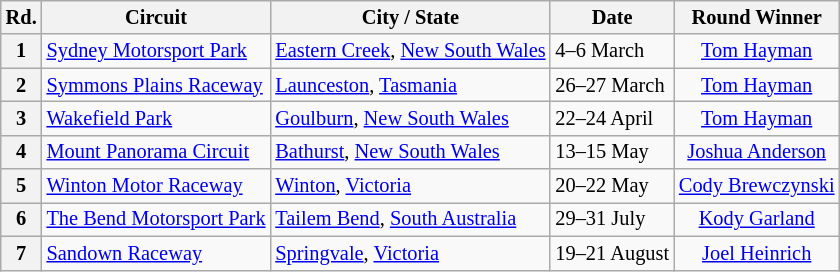<table class="wikitable" style=font-size:85%;>
<tr>
<th>Rd.</th>
<th>Circuit</th>
<th>City / State</th>
<th>Date</th>
<th>Round Winner</th>
</tr>
<tr>
<th>1</th>
<td> <a href='#'>Sydney Motorsport Park</a></td>
<td><a href='#'>Eastern Creek</a>, <a href='#'>New South Wales</a></td>
<td>4–6 March</td>
<td align=center> <a href='#'>Tom Hayman</a></td>
</tr>
<tr>
<th>2</th>
<td> <a href='#'>Symmons Plains Raceway</a></td>
<td><a href='#'>Launceston</a>, <a href='#'>Tasmania</a></td>
<td>26–27 March</td>
<td align=center> <a href='#'>Tom Hayman</a></td>
</tr>
<tr>
<th>3</th>
<td> <a href='#'>Wakefield Park</a></td>
<td><a href='#'>Goulburn</a>, <a href='#'>New South Wales</a></td>
<td>22–24 April</td>
<td align=center> <a href='#'>Tom Hayman</a></td>
</tr>
<tr>
<th>4</th>
<td> <a href='#'>Mount Panorama Circuit</a></td>
<td><a href='#'>Bathurst</a>, <a href='#'>New South Wales</a></td>
<td>13–15 May</td>
<td align=center> <a href='#'>Joshua Anderson</a></td>
</tr>
<tr>
<th>5</th>
<td> <a href='#'>Winton Motor Raceway</a></td>
<td><a href='#'>Winton</a>, <a href='#'>Victoria</a></td>
<td>20–22 May</td>
<td align=center> <a href='#'>Cody Brewczynski</a></td>
</tr>
<tr>
<th>6</th>
<td> <a href='#'>The Bend Motorsport Park</a></td>
<td><a href='#'>Tailem Bend</a>, <a href='#'>South Australia</a></td>
<td>29–31 July</td>
<td align=center> <a href='#'>Kody Garland</a></td>
</tr>
<tr>
<th>7</th>
<td> <a href='#'>Sandown Raceway</a></td>
<td><a href='#'>Springvale</a>, <a href='#'>Victoria</a></td>
<td>19–21 August</td>
<td align=center> <a href='#'>Joel Heinrich</a></td>
</tr>
</table>
